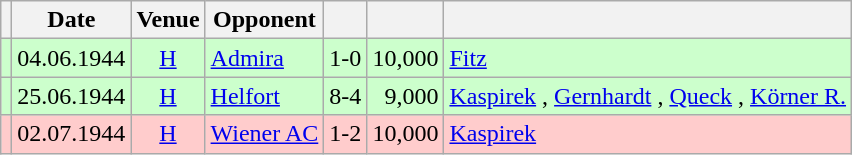<table class="wikitable" Style="text-align: center">
<tr>
<th></th>
<th>Date</th>
<th>Venue</th>
<th>Opponent</th>
<th></th>
<th></th>
<th></th>
</tr>
<tr style="background:#cfc">
<td></td>
<td>04.06.1944</td>
<td><a href='#'>H</a></td>
<td align="left"><a href='#'>Admira</a></td>
<td>1-0</td>
<td align="right">10,000</td>
<td align="left"><a href='#'>Fitz</a> </td>
</tr>
<tr style="background:#cfc">
<td></td>
<td>25.06.1944</td>
<td><a href='#'>H</a></td>
<td align="left"><a href='#'>Helfort</a></td>
<td>8-4</td>
<td align="right">9,000</td>
<td align="left"><a href='#'>Kaspirek</a>  , <a href='#'>Gernhardt</a> , <a href='#'>Queck</a>  , <a href='#'>Körner R.</a>   </td>
</tr>
<tr style="background:#fcc">
<td></td>
<td>02.07.1944</td>
<td><a href='#'>H</a></td>
<td align="left"><a href='#'>Wiener AC</a></td>
<td>1-2</td>
<td align="right">10,000</td>
<td align="left"><a href='#'>Kaspirek</a> </td>
</tr>
</table>
